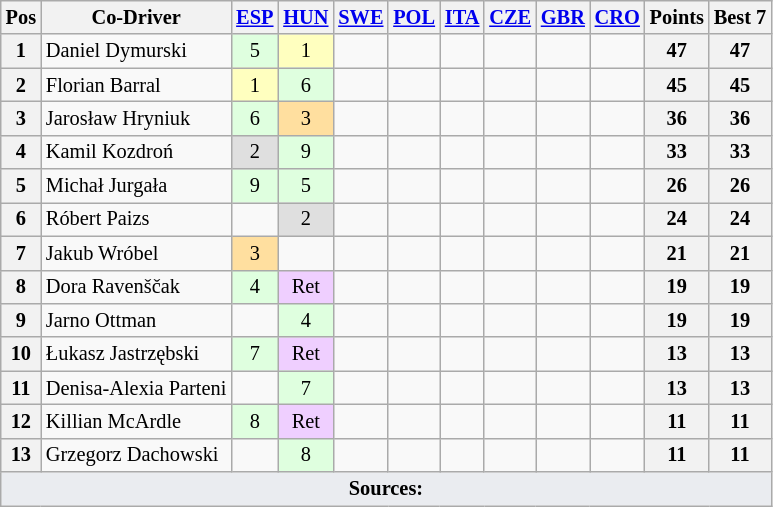<table class="wikitable" style="font-size: 85%; text-align: center">
<tr valign="top">
<th valign="middle">Pos</th>
<th valign="middle">Co-Driver</th>
<th><a href='#'>ESP</a><br></th>
<th><a href='#'>HUN</a><br></th>
<th><a href='#'>SWE</a><br></th>
<th><a href='#'>POL</a><br></th>
<th><a href='#'>ITA</a><br></th>
<th><a href='#'>CZE</a><br></th>
<th><a href='#'>GBR</a><br></th>
<th><a href='#'>CRO</a><br></th>
<th valign="middle">Points</th>
<th valign="middle">Best 7</th>
</tr>
<tr>
<th>1</th>
<td align="left"> Daniel Dymurski</td>
<td style="background:#DFFFDF;">5</td>
<td style="background:#FFFFBF;">1</td>
<td></td>
<td></td>
<td></td>
<td></td>
<td></td>
<td></td>
<th>47</th>
<th>47</th>
</tr>
<tr>
<th>2</th>
<td align="left"> Florian Barral</td>
<td style="background:#FFFFBF;">1</td>
<td style="background:#DFFFDF;">6</td>
<td></td>
<td></td>
<td></td>
<td></td>
<td></td>
<td></td>
<th>45</th>
<th>45</th>
</tr>
<tr>
<th>3</th>
<td align="left"> Jarosław Hryniuk</td>
<td style="background:#DFFFDF;">6</td>
<td style="background:#FFDF9F;">3</td>
<td></td>
<td></td>
<td></td>
<td></td>
<td></td>
<td></td>
<th>36</th>
<th>36</th>
</tr>
<tr>
<th>4</th>
<td align="left"> Kamil Kozdroń</td>
<td style="background:#DFDFDF;">2</td>
<td style="background:#DFFFDF;">9</td>
<td></td>
<td></td>
<td></td>
<td></td>
<td></td>
<td></td>
<th>33</th>
<th>33</th>
</tr>
<tr>
<th>5</th>
<td align="left"> Michał Jurgała</td>
<td style="background:#DFFFDF;">9</td>
<td style="background:#DFFFDF;">5</td>
<td></td>
<td></td>
<td></td>
<td></td>
<td></td>
<td></td>
<th>26</th>
<th>26</th>
</tr>
<tr>
<th>6</th>
<td align="left"> Róbert Paizs</td>
<td></td>
<td style="background:#DFDFDF;">2</td>
<td></td>
<td></td>
<td></td>
<td></td>
<td></td>
<td></td>
<th>24</th>
<th>24</th>
</tr>
<tr>
<th>7</th>
<td align="left"> Jakub Wróbel</td>
<td style="background:#FFDF9F;">3</td>
<td></td>
<td></td>
<td></td>
<td></td>
<td></td>
<td></td>
<td></td>
<th>21</th>
<th>21</th>
</tr>
<tr>
<th>8</th>
<td align="left"> Dora Ravenščak</td>
<td style="background:#DFFFDF;">4</td>
<td style="background:#EFCFFF;">Ret</td>
<td></td>
<td></td>
<td></td>
<td></td>
<td></td>
<td></td>
<th>19</th>
<th>19</th>
</tr>
<tr>
<th>9</th>
<td align="left"> Jarno Ottman</td>
<td></td>
<td style="background:#DFFFDF;">4</td>
<td></td>
<td></td>
<td></td>
<td></td>
<td></td>
<td></td>
<th>19</th>
<th>19</th>
</tr>
<tr>
<th>10</th>
<td align="left"> Łukasz Jastrzębski</td>
<td style="background:#DFFFDF;">7</td>
<td style="background:#EFCFFF;">Ret</td>
<td></td>
<td></td>
<td></td>
<td></td>
<td></td>
<td></td>
<th>13</th>
<th>13</th>
</tr>
<tr>
<th>11</th>
<td align="left"> Denisa-Alexia Parteni</td>
<td></td>
<td style="background:#DFFFDF;">7</td>
<td></td>
<td></td>
<td></td>
<td></td>
<td></td>
<td></td>
<th>13</th>
<th>13</th>
</tr>
<tr>
<th>12</th>
<td align="left"> Killian McArdle</td>
<td style="background:#DFFFDF;">8</td>
<td style="background:#EFCFFF;">Ret</td>
<td></td>
<td></td>
<td></td>
<td></td>
<td></td>
<td></td>
<th>11</th>
<th>11</th>
</tr>
<tr>
<th>13</th>
<td align="left"> Grzegorz Dachowski</td>
<td></td>
<td style="background:#DFFFDF;">8</td>
<td></td>
<td></td>
<td></td>
<td></td>
<td></td>
<td></td>
<th>11</th>
<th>11</th>
</tr>
<tr>
<td colspan="12" style="background-color:#EAECF0;text-align:center"><strong>Sources:</strong></td>
</tr>
</table>
